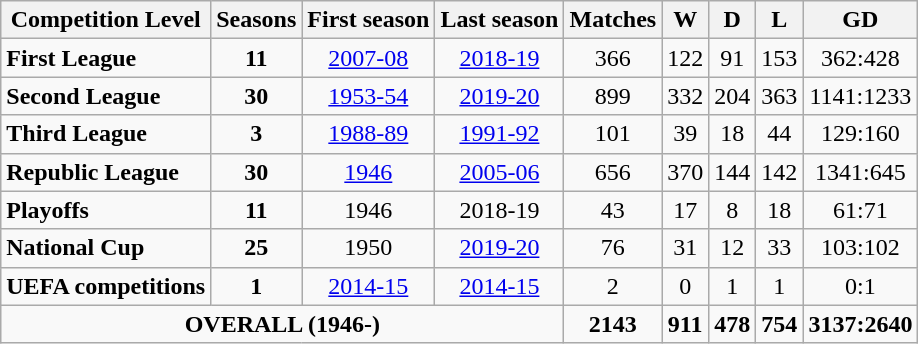<table class="wikitable" style="text-align:center">
<tr>
<th>Competition Level</th>
<th>Seasons</th>
<th>First season</th>
<th>Last season</th>
<th>Matches</th>
<th>W</th>
<th>D</th>
<th>L</th>
<th>GD</th>
</tr>
<tr>
<td style="text-align:left;"><strong>First League</strong></td>
<td><strong>11</strong></td>
<td><a href='#'>2007-08</a></td>
<td><a href='#'>2018-19</a></td>
<td>366</td>
<td>122</td>
<td>91</td>
<td>153</td>
<td>362:428</td>
</tr>
<tr>
<td style="text-align:left;"><strong>Second League</strong></td>
<td><strong>30</strong></td>
<td><a href='#'>1953-54</a></td>
<td><a href='#'>2019-20</a></td>
<td>899</td>
<td>332</td>
<td>204</td>
<td>363</td>
<td>1141:1233</td>
</tr>
<tr>
<td style="text-align:left;"><strong>Third League</strong></td>
<td><strong>3</strong></td>
<td><a href='#'>1988-89</a></td>
<td><a href='#'>1991-92</a></td>
<td>101</td>
<td>39</td>
<td>18</td>
<td>44</td>
<td>129:160</td>
</tr>
<tr>
<td style="text-align:left;"><strong>Republic League</strong></td>
<td><strong>30</strong></td>
<td><a href='#'>1946</a></td>
<td><a href='#'>2005-06</a></td>
<td>656</td>
<td>370</td>
<td>144</td>
<td>142</td>
<td>1341:645</td>
</tr>
<tr>
<td style="text-align:left;"><strong>Playoffs</strong></td>
<td><strong>11</strong></td>
<td>1946</td>
<td>2018-19</td>
<td>43</td>
<td>17</td>
<td>8</td>
<td>18</td>
<td>61:71</td>
</tr>
<tr>
<td style="text-align:left;"><strong>National Cup</strong></td>
<td><strong>25</strong></td>
<td>1950</td>
<td><a href='#'>2019-20</a></td>
<td>76</td>
<td>31</td>
<td>12</td>
<td>33</td>
<td>103:102</td>
</tr>
<tr>
<td style="text-align:left;"><strong>UEFA competitions</strong></td>
<td><strong>1</strong></td>
<td><a href='#'>2014-15</a></td>
<td><a href='#'>2014-15</a></td>
<td>2</td>
<td>0</td>
<td>1</td>
<td>1</td>
<td>0:1</td>
</tr>
<tr>
<td colspan="4"><strong>OVERALL (1946-)</strong></td>
<td><strong>2143</strong></td>
<td><strong>911</strong></td>
<td><strong>478</strong></td>
<td><strong>754</strong></td>
<td><strong>3137:2640</strong></td>
</tr>
</table>
